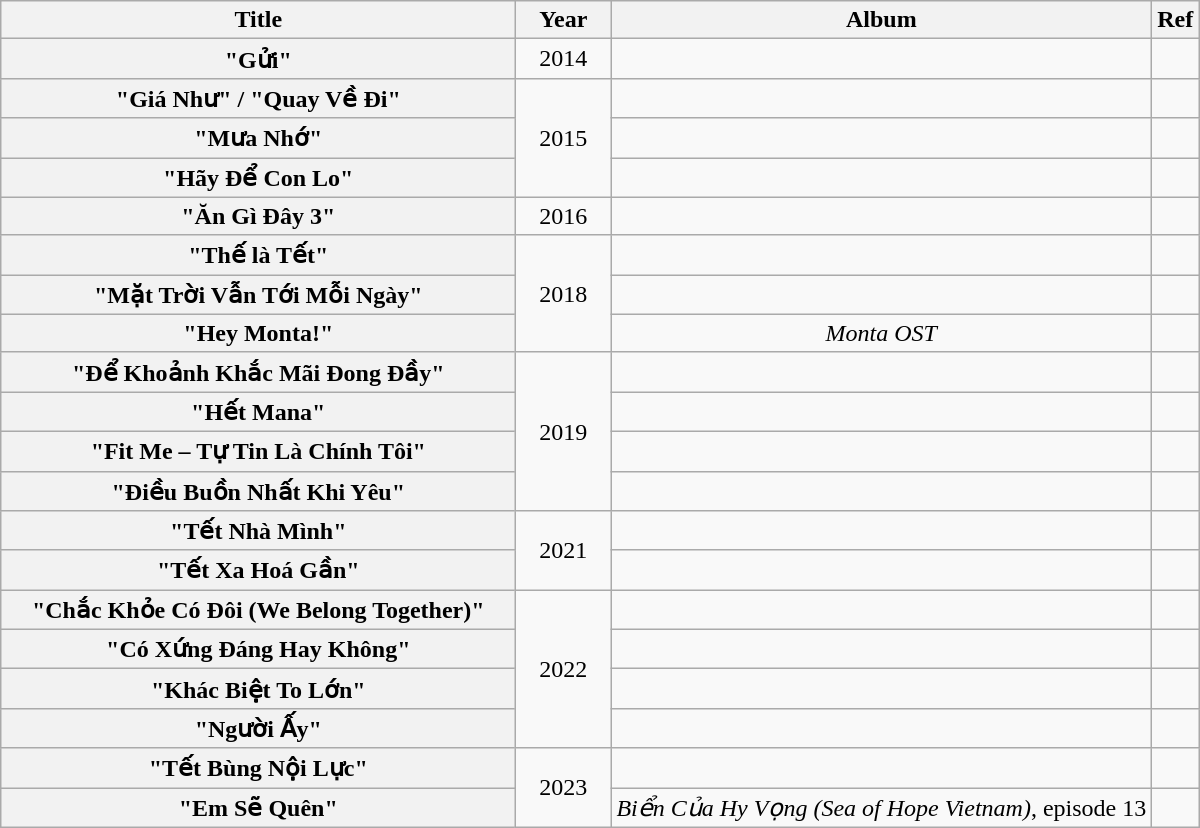<table class="wikitable plainrowheaders" border="1" style="text-align:center;">
<tr>
<th scope="col" style="width:21em;">Title</th>
<th scope="col" style="width:3.5em;">Year</th>
<th scope="col">Album</th>
<th scope="col" class="unsortable">Ref</th>
</tr>
<tr>
<th scope="row">"Gửi"</th>
<td>2014</td>
<td></td>
<td><br></td>
</tr>
<tr>
<th scope="row">"Giá Như" / "Quay Về Đi" </th>
<td rowspan="3">2015</td>
<td></td>
<td></td>
</tr>
<tr>
<th scope="row">"Mưa Nhớ"</th>
<td></td>
<td></td>
</tr>
<tr>
<th scope="row">"Hãy Để Con Lo"</th>
<td></td>
<td></td>
</tr>
<tr>
<th scope="row">"Ăn Gì Đây 3"</th>
<td>2016</td>
<td></td>
<td></td>
</tr>
<tr>
<th scope="row">"Thế là Tết" </th>
<td rowspan="3">2018</td>
<td></td>
<td><br></td>
</tr>
<tr>
<th scope="row">"Mặt Trời Vẫn Tới Mỗi Ngày" </th>
<td></td>
<td></td>
</tr>
<tr>
<th scope="row">"Hey Monta!"</th>
<td><em>Monta OST</em></td>
<td></td>
</tr>
<tr>
<th scope="row">"Để Khoảnh Khắc Mãi Đong Đầy" </th>
<td rowspan="4">2019</td>
<td></td>
<td></td>
</tr>
<tr>
<th scope="row">"Hết Mana" </th>
<td></td>
<td></td>
</tr>
<tr>
<th scope="row">"Fit Me – Tự Tin Là Chính Tôi"</th>
<td></td>
<td></td>
</tr>
<tr>
<th scope="row">"Điều Buồn Nhất Khi Yêu"</th>
<td></td>
<td><br></td>
</tr>
<tr>
<th scope="row">"Tết Nhà Mình" </th>
<td rowspan="2">2021</td>
<td></td>
<td></td>
</tr>
<tr>
<th scope="row">"Tết Xa Hoá Gần" </th>
<td></td>
<td></td>
</tr>
<tr>
<th scope="row">"Chắc Khỏe Có Đôi (We Belong Together)"</th>
<td rowspan="4">2022</td>
<td></td>
<td></td>
</tr>
<tr>
<th scope="row">"Có Xứng Đáng Hay Không" </th>
<td></td>
<td></td>
</tr>
<tr>
<th scope="row">"Khác Biệt To Lớn" </th>
<td></td>
<td></td>
</tr>
<tr>
<th scope="row">"Người Ấy" </th>
<td></td>
<td></td>
</tr>
<tr>
<th scope="row">"Tết Bùng Nội Lực" </th>
<td rowspan="2">2023</td>
<td></td>
<td></td>
</tr>
<tr>
<th scope="row">"Em Sẽ Quên" </th>
<td><em>Biển Của Hy Vọng (Sea of Hope Vietnam)</em>, episode 13</td>
<td></td>
</tr>
</table>
